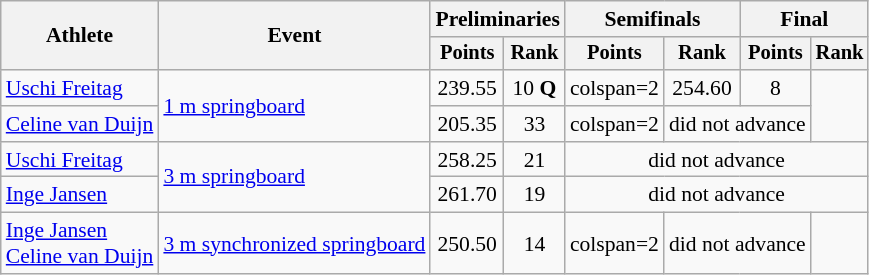<table class=wikitable style="font-size:90%;">
<tr>
<th rowspan="2">Athlete</th>
<th rowspan="2">Event</th>
<th colspan="2">Preliminaries</th>
<th colspan="2">Semifinals</th>
<th colspan="2">Final</th>
</tr>
<tr style="font-size:95%">
<th>Points</th>
<th>Rank</th>
<th>Points</th>
<th>Rank</th>
<th>Points</th>
<th>Rank</th>
</tr>
<tr align=center>
<td align=left><a href='#'>Uschi Freitag</a></td>
<td align=left rowspan=2><a href='#'>1 m springboard</a></td>
<td>239.55</td>
<td>10 <strong>Q</strong></td>
<td>colspan=2 </td>
<td>254.60</td>
<td>8</td>
</tr>
<tr align=center>
<td align=left><a href='#'>Celine van Duijn</a></td>
<td>205.35</td>
<td>33</td>
<td>colspan=2 </td>
<td colspan=2>did not advance</td>
</tr>
<tr align=center>
<td align=left><a href='#'>Uschi Freitag</a></td>
<td align=left rowspan=2><a href='#'>3 m springboard</a></td>
<td>258.25</td>
<td>21</td>
<td colspan=4>did not advance</td>
</tr>
<tr align=center>
<td align=left><a href='#'>Inge Jansen</a></td>
<td>261.70</td>
<td>19</td>
<td colspan=4>did not advance</td>
</tr>
<tr align=center>
<td align=left><a href='#'>Inge Jansen</a><br><a href='#'>Celine van Duijn</a></td>
<td align=left><a href='#'>3 m synchronized springboard</a></td>
<td>250.50</td>
<td>14</td>
<td>colspan=2 </td>
<td colspan=2>did not advance</td>
</tr>
</table>
